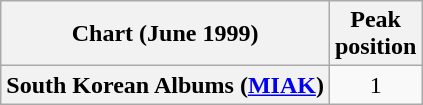<table class="wikitable plainrowheaders">
<tr>
<th>Chart (June 1999)</th>
<th>Peak<br>position</th>
</tr>
<tr>
<th scope="row">South Korean Albums (<a href='#'>MIAK</a>)</th>
<td style="text-align:center;">1</td>
</tr>
</table>
